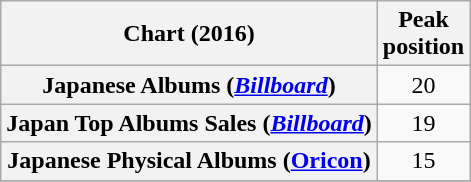<table class="wikitable sortable plainrowheaders" style="text-align:center">
<tr>
<th scope="col">Chart (2016)</th>
<th scope="col">Peak<br> position</th>
</tr>
<tr>
<th scope="row">Japanese Albums (<em><a href='#'>Billboard</a></em>)</th>
<td>20</td>
</tr>
<tr>
<th scope="row">Japan Top Albums Sales (<em><a href='#'>Billboard</a></em>)</th>
<td>19</td>
</tr>
<tr>
<th scope="row">Japanese Physical Albums (<a href='#'>Oricon</a>)</th>
<td>15</td>
</tr>
<tr>
</tr>
</table>
